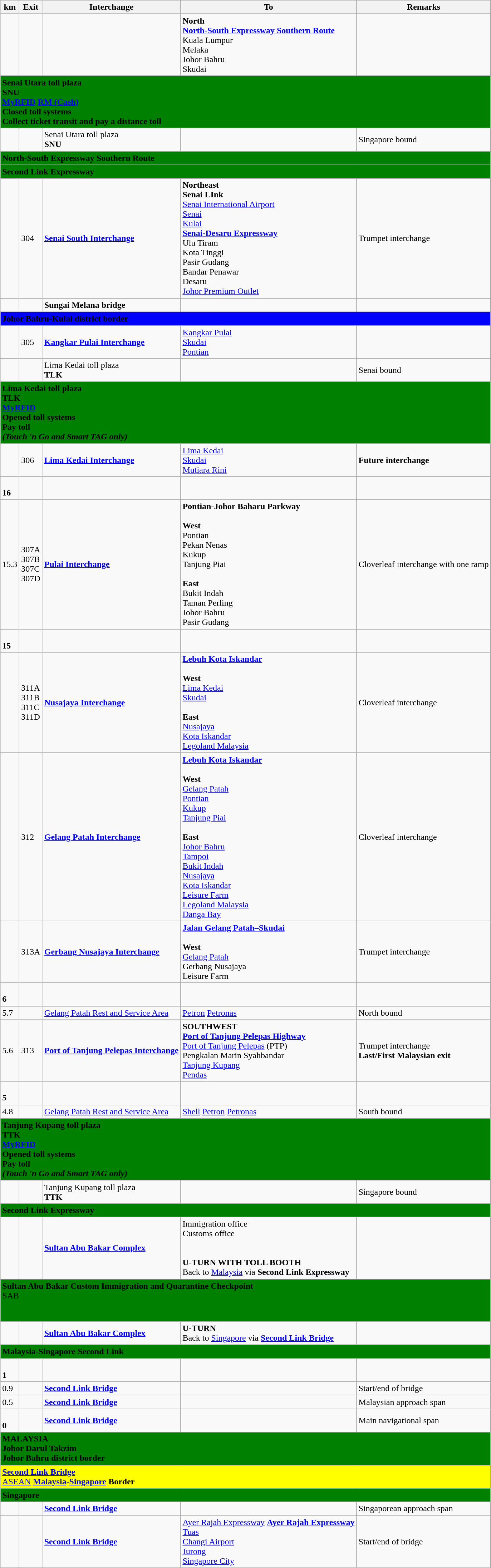<table class="wikitable">
<tr>
<th>km</th>
<th>Exit</th>
<th>Interchange</th>
<th>To</th>
<th>Remarks</th>
</tr>
<tr>
<td></td>
<td></td>
<td></td>
<td><strong>North</strong><br>  <strong><a href='#'>North-South Expressway Southern Route</a></strong><br>Kuala Lumpur<br>Melaka<br>Johor Bahru<br>Skudai</td>
<td></td>
</tr>
<tr>
<td style="width:600px" colspan="6" style="text-align:center" bgcolor="green"><strong><span>Senai Utara toll plaza<br>SNU<br>   <a href='#'><span>My</span><span>RFID</span></a>   <a href='#'><span>RM (Cash)</span></a><br>Closed toll systems<br>Collect ticket transit and pay a distance toll</span></strong></td>
</tr>
<tr>
<td></td>
<td></td>
<td> Senai Utara toll plaza<br><strong>SNU</strong><br></td>
<td></td>
<td>Singapore bound</td>
</tr>
<tr>
<td style="width:600px" colspan="6" style="text-align:center" bgcolor="green"><strong><span>  North-South Expressway Southern Route</span></strong></td>
</tr>
<tr>
<td style="width:600px" colspan="6" style="text-align:center" bgcolor="green"><strong><span>  Second Link Expressway</span></strong></td>
</tr>
<tr>
<td></td>
<td>304</td>
<td><strong><a href='#'>Senai South Interchange</a></strong></td>
<td><strong>Northeast</strong><br> <strong>Senai LInk</strong><br> <a href='#'>Senai International Airport</a> <br> <a href='#'>Senai</a><br> <a href='#'>Kulai</a><br> <strong><a href='#'>Senai-Desaru Expressway</a></strong><br>  Ulu Tiram<br>  Kota Tinggi<br> Pasir Gudang<br> Bandar Penawar<br> Desaru<br> <a href='#'>Johor Premium Outlet</a></td>
<td>Trumpet interchange</td>
</tr>
<tr>
<td></td>
<td></td>
<td><strong>Sungai Melana bridge</strong></td>
<td></td>
<td></td>
</tr>
<tr>
<td style="width:600px" colspan="6" style="text-align:center" bgcolor="blue"><strong><span>Johor Bahru-Kulai district border</span></strong></td>
</tr>
<tr>
<td></td>
<td>305</td>
<td><strong><a href='#'>Kangkar Pulai Interchange</a></strong></td>
<td> <a href='#'>Kangkar Pulai</a><br> <a href='#'>Skudai</a><br> <a href='#'>Pontian</a></td>
<td></td>
</tr>
<tr>
<td></td>
<td></td>
<td> Lima Kedai toll plaza<br><strong>TLK</strong></td>
<td></td>
<td>Senai bound</td>
</tr>
<tr>
<td style="width:600px" colspan="6" style="text-align:center" bgcolor="green"><strong><span>Lima Kedai toll plaza<br>TLK<br>   <a href='#'><span>My</span><span>RFID</span></a>   <br>Opened toll systems<br>Pay toll<br><em>(Touch 'n Go and Smart TAG only)</em></span></strong></td>
</tr>
<tr>
<td></td>
<td>306</td>
<td><strong><a href='#'>Lima Kedai Interchange</a></strong></td>
<td> <a href='#'>Lima Kedai</a><br> <a href='#'>Skudai</a><br> <a href='#'>Mutiara Rini</a></td>
<td><strong>Future interchange</strong></td>
</tr>
<tr>
<td><br><strong>16</strong></td>
<td></td>
<td></td>
<td></td>
<td></td>
</tr>
<tr>
<td>15.3</td>
<td>307A<br>307B<br>307C<br>307D</td>
<td><strong><a href='#'>Pulai Interchange</a></strong></td>
<td> <strong>Pontian-Johor Baharu Parkway</strong><br><br><strong>West</strong><br> Pontian<br> Pekan Nenas<br> Kukup<br> Tanjung Piai<br><br><strong>East</strong><br> Bukit Indah<br> Taman Perling<br>  Johor Bahru<br> Pasir Gudang</td>
<td>Cloverleaf interchange with one ramp</td>
</tr>
<tr>
<td><br><strong>15</strong></td>
<td></td>
<td></td>
<td></td>
<td></td>
</tr>
<tr>
<td></td>
<td>311A<br>311B<br>311C<br>311D</td>
<td><strong><a href='#'>Nusajaya Interchange</a></strong></td>
<td><strong><a href='#'>Lebuh Kota Iskandar</a></strong><br><br><strong>West</strong><br><a href='#'>Lima Kedai</a><br><a href='#'>Skudai</a><br><br><strong>East</strong><br><a href='#'>Nusajaya</a><br><a href='#'>Kota Iskandar</a><br><a href='#'>Legoland Malaysia</a> </td>
<td>Cloverleaf interchange</td>
</tr>
<tr>
<td></td>
<td>312</td>
<td><strong><a href='#'>Gelang Patah Interchange</a></strong></td>
<td><strong><a href='#'>Lebuh Kota Iskandar</a></strong><br><br><strong>West</strong><br> <a href='#'>Gelang Patah</a><br> <a href='#'>Pontian</a><br> <a href='#'>Kukup</a><br> <a href='#'>Tanjung Piai</a><br><br><strong>East</strong><br> <a href='#'>Johor Bahru</a><br> <a href='#'>Tampoi</a><br> <a href='#'>Bukit Indah</a><br> <a href='#'>Nusajaya</a><br><a href='#'>Kota Iskandar</a><br><a href='#'>Leisure Farm</a><br><a href='#'>Legoland Malaysia</a> <br><a href='#'>Danga Bay</a></td>
<td>Cloverleaf interchange</td>
</tr>
<tr>
<td></td>
<td>313A</td>
<td><strong><a href='#'>Gerbang Nusajaya Interchange</a></strong></td>
<td> <strong><a href='#'>Jalan Gelang Patah–Skudai</a></strong><br><br><strong>West</strong><br> <a href='#'>Gelang Patah</a><br>Gerbang Nusajaya<br>Leisure Farm</td>
<td>Trumpet interchange</td>
</tr>
<tr>
<td><br><strong>6</strong></td>
<td></td>
<td></td>
<td></td>
<td></td>
</tr>
<tr>
<td>5.7</td>
<td></td>
<td> <a href='#'>Gelang Patah Rest and Service Area</a></td>
<td>  <a href='#'>Petron</a> <a href='#'>Petronas</a>     </td>
<td>North bound</td>
</tr>
<tr>
<td>5.6</td>
<td>313</td>
<td><strong><a href='#'>Port of Tanjung Pelepas Interchange</a></strong></td>
<td><strong>SOUTHWEST</strong><br> <strong><a href='#'>Port of Tanjung Pelepas Highway</a></strong><br> <a href='#'>Port of Tanjung Pelepas</a> (PTP) <br>Pengkalan Marin Syahbandar<br> <a href='#'>Tanjung Kupang</a><br> <a href='#'>Pendas</a></td>
<td>Trumpet interchange<br><strong>Last/First Malaysian exit</strong></td>
</tr>
<tr>
<td><br><strong>5</strong></td>
<td></td>
<td></td>
<td></td>
<td></td>
</tr>
<tr>
<td>4.8</td>
<td></td>
<td> <a href='#'>Gelang Patah Rest and Service Area</a></td>
<td>  <a href='#'>Shell</a> <a href='#'>Petron</a> <a href='#'>Petronas</a>     </td>
<td>South bound</td>
</tr>
<tr>
<td style="width:600px" colspan="6" style="text-align:center" bgcolor="green"><strong><span>Tanjung Kupang toll plaza<br>TTK<br>    <a href='#'><span>My</span><span>RFID</span></a>    <br>Opened toll systems<br>Pay toll<br><em>(Touch 'n Go and Smart TAG only)</em></span></strong></td>
</tr>
<tr>
<td></td>
<td></td>
<td> Tanjung Kupang toll plaza<br><strong>TTK</strong></td>
<td> </td>
<td>Singapore bound</td>
</tr>
<tr>
<td style="width:600px" colspan="6" style="text-align:center" bgcolor="green"><strong><span>  Second Link Expressway</span></strong></td>
</tr>
<tr>
<td></td>
<td></td>
<td><strong><a href='#'>Sultan Abu Bakar Complex</a></strong></td>
<td>Immigration office<br>Customs office<br><br><br><strong>U-TURN WITH TOLL BOOTH</strong><br>Back to <a href='#'>Malaysia</a> via <strong>Second Link Expressway</strong></td>
<td></td>
</tr>
<tr>
<td style="width:600px" colspan="6" style="text-align:center" bgcolor="green"><span><strong>Sultan Abu Bakar Custom Immigration and Quarantine Checkpoint</strong><br>SAB<br> <br> <br> </span></td>
</tr>
<tr>
<td></td>
<td></td>
<td><strong><a href='#'>Sultan Abu Bakar Complex</a></strong></td>
<td><strong>U-TURN</strong><br>Back to <a href='#'>Singapore</a> via <strong><a href='#'>Second Link Bridge</a></strong></td>
<td></td>
</tr>
<tr>
<td style="width:600px" colspan="6" style="text-align:center" bgcolor="green"><strong><span>  Malaysia-Singapore Second Link</span></strong></td>
</tr>
<tr>
<td><br><strong>1</strong></td>
<td></td>
<td></td>
<td></td>
<td></td>
</tr>
<tr>
<td>0.9</td>
<td></td>
<td><strong><a href='#'>Second Link Bridge</a></strong></td>
<td></td>
<td>Start/end of bridge</td>
</tr>
<tr>
<td>0.5</td>
<td></td>
<td><strong><a href='#'>Second Link Bridge</a></strong></td>
<td></td>
<td>Malaysian approach span</td>
</tr>
<tr>
<td><br><strong>0</strong></td>
<td></td>
<td><strong><a href='#'>Second Link Bridge</a></strong></td>
<td></td>
<td>Main navigational span</td>
</tr>
<tr>
<td style="width:600px" colspan="6" style="text-align:center" bgcolor="green"><strong><span>MALAYSIA<br>Johor Darul Takzim<br>Johor Bahru district border</span></strong></td>
</tr>
<tr>
<td style="width:600px" colspan="6" style="text-align:center" bgcolor="yellow"><span><strong><a href='#'>Second Link Bridge</a></strong><br><a href='#'>ASEAN</a> <strong><a href='#'>Malaysia</a>-<a href='#'>Singapore</a> Border</strong></span></td>
</tr>
<tr>
<td style="width:600px" colspan="6" style="text-align:center" bgcolor="green"><strong><span>Singapore</span></strong></td>
</tr>
<tr>
<td></td>
<td></td>
<td><strong><a href='#'>Second Link Bridge</a></strong></td>
<td></td>
<td>Singaporean approach span</td>
</tr>
<tr>
<td></td>
<td></td>
<td><strong><a href='#'>Second Link Bridge</a></strong></td>
<td><a href='#'>Ayer Rajah Expressway</a>  <strong><a href='#'>Ayer Rajah Expressway</a></strong><br>  <a href='#'>Tuas</a><br>  <a href='#'>Changi Airport</a> <br>  <a href='#'>Jurong</a><br>  <a href='#'>Singapore City</a></td>
<td>Start/end of bridge</td>
</tr>
</table>
